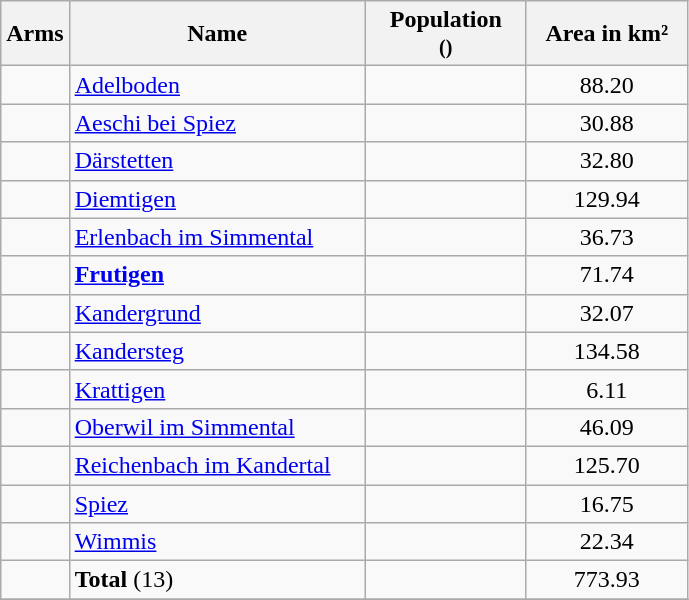<table class="wikitable">
<tr>
<th>Arms</th>
<th width="190">Name</th>
<th width="100">Population<br><small>()</small></th>
<th width="100">Area in km²</th>
</tr>
<tr>
<td align="center"></td>
<td><a href='#'>Adelboden</a></td>
<td align="center"></td>
<td align="center">88.20</td>
</tr>
<tr>
<td align="center"></td>
<td><a href='#'>Aeschi bei Spiez</a></td>
<td align="center"></td>
<td align="center">30.88</td>
</tr>
<tr>
<td align="center"></td>
<td><a href='#'>Därstetten</a></td>
<td align="center"></td>
<td align="center">32.80</td>
</tr>
<tr>
<td align="center"></td>
<td><a href='#'>Diemtigen</a></td>
<td align="center"></td>
<td align="center">129.94</td>
</tr>
<tr>
<td align="center"></td>
<td><a href='#'>Erlenbach im Simmental</a></td>
<td align="center"></td>
<td align="center">36.73</td>
</tr>
<tr>
<td align="center"></td>
<td><strong><a href='#'>Frutigen</a></strong></td>
<td align="center"></td>
<td align="center">71.74</td>
</tr>
<tr>
<td align="center"></td>
<td><a href='#'>Kandergrund</a></td>
<td align="center"></td>
<td align="center">32.07</td>
</tr>
<tr>
<td align="center"></td>
<td><a href='#'>Kandersteg</a></td>
<td align="center"></td>
<td align="center">134.58</td>
</tr>
<tr>
<td align="center"></td>
<td><a href='#'>Krattigen</a></td>
<td align="center"></td>
<td align="center">6.11</td>
</tr>
<tr>
<td align="center"></td>
<td><a href='#'>Oberwil im Simmental</a></td>
<td align="center"></td>
<td align="center">46.09</td>
</tr>
<tr>
<td align="center"></td>
<td><a href='#'>Reichenbach im Kandertal</a></td>
<td align="center"></td>
<td align="center">125.70</td>
</tr>
<tr>
<td align="center"></td>
<td><a href='#'>Spiez</a></td>
<td align="center"></td>
<td align="center">16.75</td>
</tr>
<tr>
<td align="center"></td>
<td><a href='#'>Wimmis</a></td>
<td align="center"></td>
<td align="center">22.34</td>
</tr>
<tr>
<td></td>
<td><strong>Total</strong> (13)</td>
<td align="center"></td>
<td align="center">773.93</td>
</tr>
<tr>
</tr>
</table>
